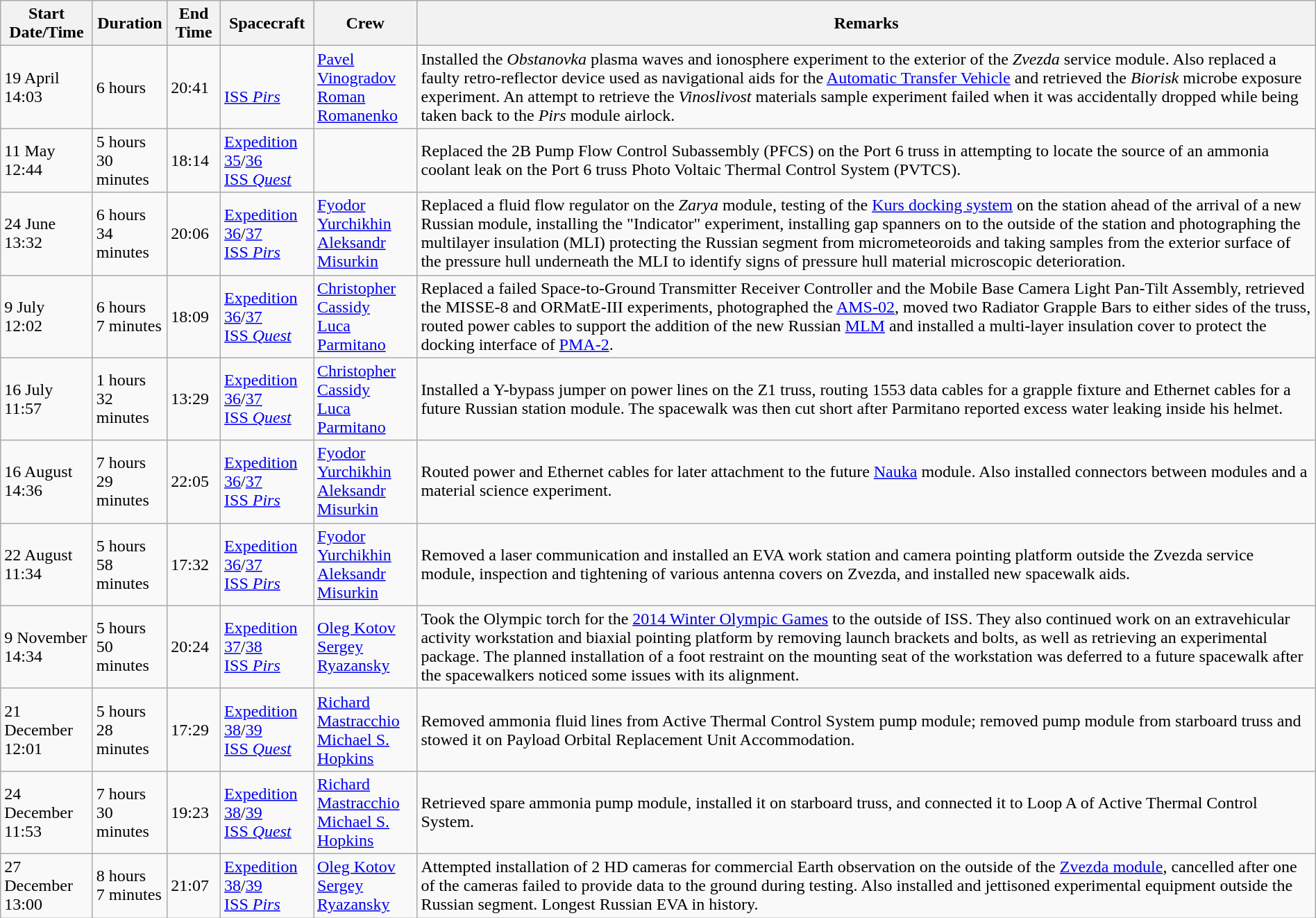<table class="wikitable" style="width:100%;">
<tr>
<th scope=col>Start Date/Time</th>
<th scope=col>Duration</th>
<th scope=col>End Time</th>
<th scope=col>Spacecraft</th>
<th scope=col>Crew</th>
<th scope=col>Remarks</th>
</tr>
<tr>
<td>19 April<br>14:03</td>
<td>6 hours<br></td>
<td>20:41</td>
<td><br><a href='#'>ISS <em>Pirs</em></a></td>
<td> <a href='#'>Pavel Vinogradov</a><br> <a href='#'>Roman Romanenko</a></td>
<td>Installed the <em>Obstanovka</em> plasma waves and ionosphere experiment to the exterior of the <em>Zvezda</em> service module. Also replaced a faulty retro-reflector device used as navigational aids for the <a href='#'>Automatic Transfer Vehicle</a> and retrieved the <em>Biorisk</em> microbe exposure experiment. An attempt to retrieve the <em>Vinoslivost</em> materials sample experiment failed when it was accidentally dropped while being taken back to the <em>Pirs</em> module airlock.</td>
</tr>
<tr>
<td>11 May<br>12:44</td>
<td>5 hours<br>30 minutes</td>
<td>18:14</td>
<td><a href='#'>Expedition 35</a>/<a href='#'>36</a><br><a href='#'>ISS <em>Quest</em></a></td>
<td><br></td>
<td>Replaced the 2B Pump Flow Control Subassembly (PFCS) on the Port 6 truss in attempting to locate the source of an ammonia coolant leak on the Port 6 truss Photo Voltaic Thermal Control System (PVTCS).</td>
</tr>
<tr>
<td>24 June<br>13:32</td>
<td>6 hours<br>34 minutes</td>
<td>20:06</td>
<td><a href='#'>Expedition 36</a>/<a href='#'>37</a><br><a href='#'>ISS <em>Pirs</em></a></td>
<td> <a href='#'>Fyodor Yurchikhin</a><br> <a href='#'>Aleksandr Misurkin</a></td>
<td>Replaced a fluid flow regulator on the <em>Zarya</em> module, testing of the <a href='#'>Kurs docking system</a> on the station ahead of the arrival of a new Russian module, installing the "Indicator" experiment, installing gap spanners on to the outside of the station and  photographing the multilayer insulation (MLI) protecting the Russian segment from micrometeoroids and taking samples from the exterior surface of the pressure hull underneath the MLI to identify signs of pressure hull material microscopic deterioration.</td>
</tr>
<tr>
<td>9 July<br>12:02</td>
<td>6 hours<br>7 minutes</td>
<td>18:09</td>
<td><a href='#'>Expedition 36</a>/<a href='#'>37</a><br><a href='#'>ISS <em>Quest</em></a></td>
<td> <a href='#'>Christopher Cassidy</a><br> <a href='#'>Luca Parmitano</a></td>
<td>Replaced a failed Space-to-Ground Transmitter Receiver Controller and the Mobile Base Camera Light Pan-Tilt Assembly, retrieved the MISSE-8 and ORMatE-III experiments, photographed the <a href='#'>AMS-02</a>, moved two Radiator Grapple Bars to either sides of the truss, routed power cables to support the addition of the new Russian <a href='#'>MLM</a> and installed a multi-layer insulation cover to protect the docking interface of <a href='#'>PMA-2</a>.</td>
</tr>
<tr>
<td>16 July<br>11:57</td>
<td>1 hours<br>32 minutes</td>
<td>13:29</td>
<td><a href='#'>Expedition 36</a>/<a href='#'>37</a><br><a href='#'>ISS <em>Quest</em></a></td>
<td> <a href='#'>Christopher Cassidy</a><br> <a href='#'>Luca Parmitano</a></td>
<td>Installed a Y-bypass jumper on power lines on the Z1 truss, routing 1553 data cables for a grapple fixture and Ethernet cables for a future Russian station module. The spacewalk was then cut short after Parmitano reported excess water leaking inside his helmet.</td>
</tr>
<tr>
<td>16 August<br>14:36</td>
<td>7 hours<br>29 minutes</td>
<td>22:05</td>
<td><a href='#'>Expedition 36</a>/<a href='#'>37</a><br><a href='#'>ISS <em>Pirs</em></a></td>
<td> <a href='#'>Fyodor Yurchikhin</a><br> <a href='#'>Aleksandr Misurkin</a></td>
<td>Routed power and Ethernet cables for later attachment to the future <a href='#'>Nauka</a> module. Also installed connectors between modules and a material science experiment.</td>
</tr>
<tr>
<td>22 August<br>11:34</td>
<td>5 hours<br>58 minutes</td>
<td>17:32</td>
<td><a href='#'>Expedition 36</a>/<a href='#'>37</a><br><a href='#'>ISS <em>Pirs</em></a></td>
<td> <a href='#'>Fyodor Yurchikhin</a><br> <a href='#'>Aleksandr Misurkin</a></td>
<td>Removed a laser communication and installed an EVA work station and camera pointing platform outside the Zvezda service module, inspection and tightening of various antenna covers on Zvezda, and installed new spacewalk aids.</td>
</tr>
<tr>
<td>9 November<br>14:34</td>
<td>5 hours<br>50 minutes</td>
<td>20:24</td>
<td><a href='#'>Expedition 37</a>/<a href='#'>38</a><br><a href='#'>ISS <em>Pirs</em></a></td>
<td> <a href='#'>Oleg Kotov</a><br> <a href='#'>Sergey Ryazansky</a></td>
<td>Took the Olympic torch for the <a href='#'>2014 Winter Olympic Games</a> to the outside of ISS. They also continued work on an extravehicular activity workstation and biaxial pointing platform by removing launch brackets and bolts, as well as retrieving an experimental package. The planned installation of a foot restraint on the mounting seat of the workstation was deferred to a future spacewalk after the spacewalkers noticed some issues with its alignment.</td>
</tr>
<tr>
<td>21 December<br>12:01</td>
<td>5 hours<br>28 minutes</td>
<td>17:29</td>
<td><a href='#'>Expedition 38</a>/<a href='#'>39</a><br><a href='#'>ISS <em>Quest</em></a></td>
<td> <a href='#'>Richard Mastracchio</a><br> <a href='#'>Michael S. Hopkins</a></td>
<td>Removed ammonia fluid lines from Active Thermal Control System pump module; removed pump module from starboard truss and stowed it on Payload Orbital Replacement Unit Accommodation.</td>
</tr>
<tr>
<td>24 December<br>11:53</td>
<td>7 hours<br>30 minutes</td>
<td>19:23</td>
<td><a href='#'>Expedition 38</a>/<a href='#'>39</a><br><a href='#'>ISS <em>Quest</em></a></td>
<td> <a href='#'>Richard Mastracchio</a><br> <a href='#'>Michael S. Hopkins</a></td>
<td>Retrieved spare ammonia pump module, installed it on starboard truss, and connected it to Loop A of Active Thermal Control System.</td>
</tr>
<tr>
<td>27 December<br>13:00</td>
<td>8 hours<br>7 minutes</td>
<td>21:07</td>
<td><a href='#'>Expedition 38</a>/<a href='#'>39</a><br><a href='#'>ISS <em>Pirs</em></a></td>
<td> <a href='#'>Oleg Kotov</a><br> <a href='#'>Sergey Ryazansky</a></td>
<td>Attempted installation of 2 HD cameras for commercial Earth observation on the outside of the <a href='#'>Zvezda module</a>, cancelled after one of the cameras failed to provide data to the ground during testing. Also installed and jettisoned experimental equipment outside the Russian segment. Longest Russian EVA in history.</td>
</tr>
</table>
